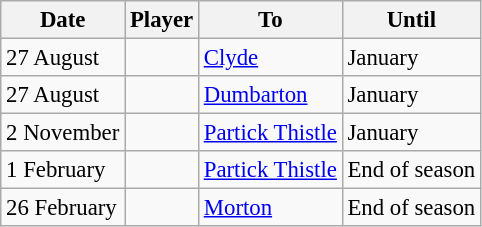<table class="wikitable sortable" style="font-size:95%">
<tr>
<th>Date</th>
<th>Player</th>
<th>To</th>
<th>Until</th>
</tr>
<tr>
<td>27 August</td>
<td> </td>
<td><a href='#'>Clyde</a></td>
<td>January</td>
</tr>
<tr>
<td>27 August</td>
<td> </td>
<td><a href='#'>Dumbarton</a></td>
<td>January</td>
</tr>
<tr>
<td>2 November</td>
<td> </td>
<td><a href='#'>Partick Thistle</a></td>
<td>January</td>
</tr>
<tr>
<td>1 February</td>
<td> </td>
<td><a href='#'>Partick Thistle</a></td>
<td>End of season</td>
</tr>
<tr>
<td>26 February</td>
<td> </td>
<td><a href='#'>Morton</a></td>
<td>End of season</td>
</tr>
</table>
